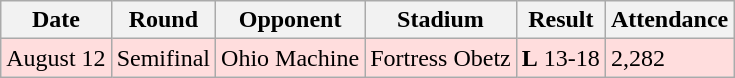<table class="wikitable">
<tr>
<th>Date</th>
<th>Round</th>
<th>Opponent</th>
<th>Stadium</th>
<th>Result</th>
<th>Attendance</th>
</tr>
<tr bgcolor=FFDDDD>
<td>August 12</td>
<td>Semifinal</td>
<td>Ohio Machine</td>
<td>Fortress Obetz</td>
<td><strong>L</strong> 13-18</td>
<td>2,282</td>
</tr>
</table>
